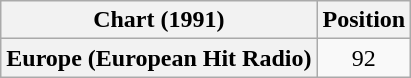<table class="wikitable sortable plainrowheaders" style="text-align:center">
<tr>
<th>Chart (1991)</th>
<th>Position</th>
</tr>
<tr>
<th scope="row">Europe (European Hit Radio)</th>
<td>92</td>
</tr>
</table>
